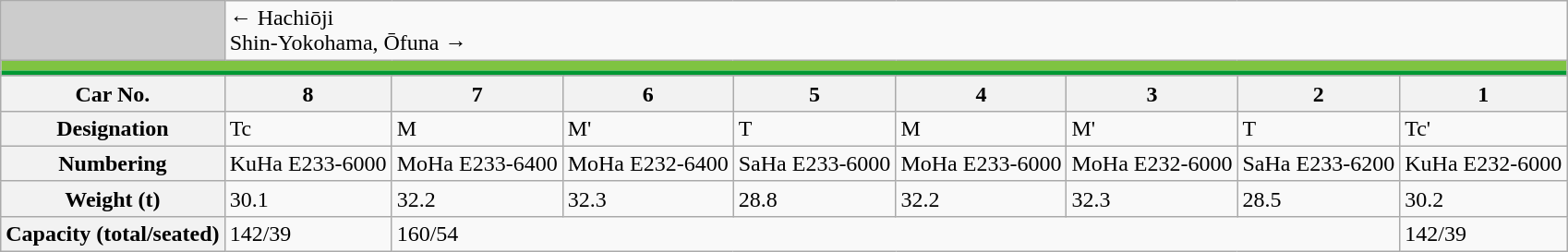<table class="wikitable">
<tr>
<td style="background-color:#ccc;"> </td>
<td colspan="8"><div>← Hachiōji</div><div>Shin-Yokohama, Ōfuna →</div></td>
</tr>
<tr style="line-height: 6.7px; background-color: #7FC342;">
<td colspan="9" style="padding:0; border:0;"> </td>
</tr>
<tr style="line-height: 3.3px; background-color: #009933;">
<td colspan="9" style="padding:0; border:0;"> </td>
</tr>
<tr>
<th>Car No.</th>
<th>8</th>
<th>7</th>
<th>6</th>
<th>5</th>
<th>4</th>
<th>3</th>
<th>2</th>
<th>1</th>
</tr>
<tr>
<th>Designation</th>
<td>Tc</td>
<td>M</td>
<td>M'</td>
<td>T</td>
<td>M</td>
<td>M'</td>
<td>T</td>
<td>Tc'</td>
</tr>
<tr>
<th>Numbering</th>
<td>KuHa E233-6000</td>
<td>MoHa E233-6400</td>
<td>MoHa E232-6400</td>
<td>SaHa E233-6000</td>
<td>MoHa E233-6000</td>
<td>MoHa E232-6000</td>
<td>SaHa E233-6200</td>
<td>KuHa E232-6000</td>
</tr>
<tr>
<th>Weight (t)</th>
<td>30.1</td>
<td>32.2</td>
<td>32.3</td>
<td>28.8</td>
<td>32.2</td>
<td>32.3</td>
<td>28.5</td>
<td>30.2</td>
</tr>
<tr>
<th>Capacity (total/seated)</th>
<td>142/39</td>
<td colspan="6">160/54</td>
<td>142/39</td>
</tr>
</table>
